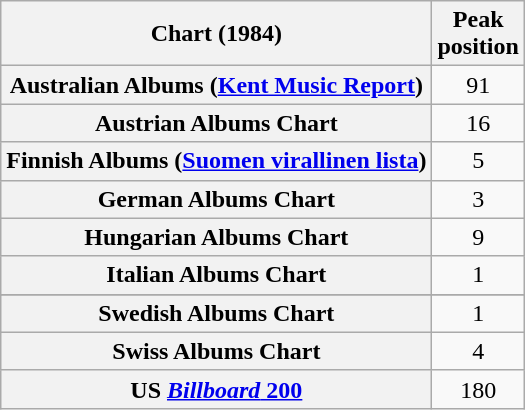<table class="wikitable sortable plainrowheaders" style="text-align:center">
<tr>
<th>Chart (1984)</th>
<th>Peak<br>position</th>
</tr>
<tr>
<th scope="row">Australian Albums (<a href='#'>Kent Music Report</a>)</th>
<td>91</td>
</tr>
<tr>
<th scope="row">Austrian Albums Chart</th>
<td>16</td>
</tr>
<tr>
<th scope="row">Finnish Albums (<a href='#'>Suomen virallinen lista</a>)</th>
<td>5</td>
</tr>
<tr>
<th scope="row">German Albums Chart</th>
<td>3</td>
</tr>
<tr>
<th scope="row">Hungarian Albums Chart</th>
<td>9</td>
</tr>
<tr>
<th scope="row">Italian Albums Chart</th>
<td>1</td>
</tr>
<tr>
</tr>
<tr>
<th scope="row">Swedish Albums Chart</th>
<td>1</td>
</tr>
<tr>
<th scope="row">Swiss Albums Chart</th>
<td>4</td>
</tr>
<tr>
<th scope="row">US <a href='#'><em>Billboard</em> 200</a></th>
<td>180</td>
</tr>
</table>
